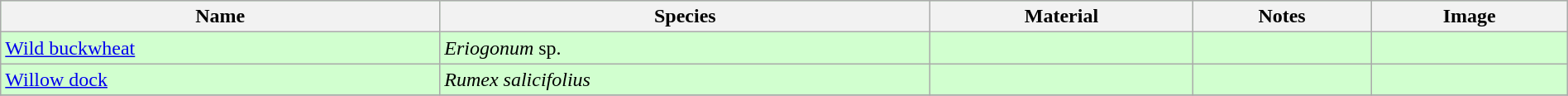<table class="wikitable" align="center" width="100%" style="background:#D1FFCF;">
<tr>
<th>Name</th>
<th>Species</th>
<th>Material</th>
<th>Notes</th>
<th>Image</th>
</tr>
<tr>
<td><a href='#'>Wild buckwheat</a></td>
<td><em>Eriogonum</em> sp.</td>
<td></td>
<td></td>
<td></td>
</tr>
<tr>
<td><a href='#'>Willow dock</a></td>
<td><em>Rumex salicifolius</em></td>
<td></td>
<td></td>
<td></td>
</tr>
<tr>
</tr>
</table>
